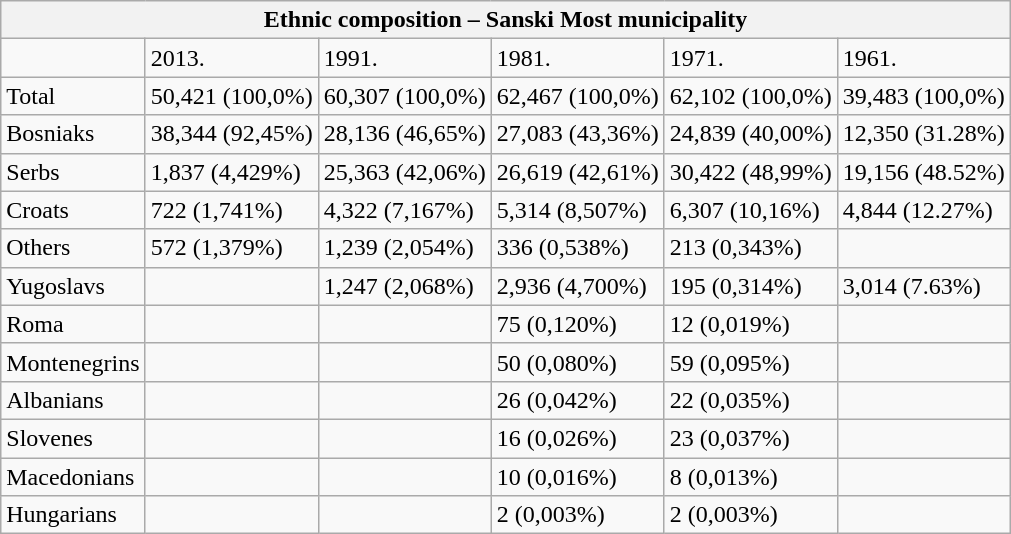<table class="wikitable">
<tr>
<th colspan="9">Ethnic composition – Sanski Most municipality</th>
</tr>
<tr>
<td></td>
<td>2013.</td>
<td>1991.</td>
<td>1981.</td>
<td>1971.</td>
<td>1961.</td>
</tr>
<tr>
<td>Total</td>
<td>50,421 (100,0%)</td>
<td>60,307 (100,0%)</td>
<td>62,467 (100,0%)</td>
<td>62,102 (100,0%)</td>
<td>39,483 (100,0%)</td>
</tr>
<tr>
<td>Bosniaks</td>
<td>38,344 (92,45%)</td>
<td>28,136 (46,65%)</td>
<td>27,083 (43,36%)</td>
<td>24,839 (40,00%)</td>
<td>12,350 (31.28%)</td>
</tr>
<tr>
<td>Serbs</td>
<td>1,837 (4,429%)</td>
<td>25,363 (42,06%)</td>
<td>26,619 (42,61%)</td>
<td>30,422 (48,99%)</td>
<td>19,156 (48.52%)</td>
</tr>
<tr>
<td>Croats</td>
<td>722 (1,741%)</td>
<td>4,322 (7,167%)</td>
<td>5,314 (8,507%)</td>
<td>6,307 (10,16%)</td>
<td>4,844 (12.27%)</td>
</tr>
<tr>
<td>Others</td>
<td>572 (1,379%)</td>
<td>1,239 (2,054%)</td>
<td>336 (0,538%)</td>
<td>213 (0,343%)</td>
<td></td>
</tr>
<tr>
<td>Yugoslavs</td>
<td></td>
<td>1,247 (2,068%)</td>
<td>2,936 (4,700%)</td>
<td>195 (0,314%)</td>
<td>3,014 (7.63%)</td>
</tr>
<tr>
<td>Roma</td>
<td></td>
<td></td>
<td>75 (0,120%)</td>
<td>12 (0,019%)</td>
<td></td>
</tr>
<tr>
<td>Montenegrins</td>
<td></td>
<td></td>
<td>50 (0,080%)</td>
<td>59 (0,095%)</td>
<td></td>
</tr>
<tr>
<td>Albanians</td>
<td></td>
<td></td>
<td>26 (0,042%)</td>
<td>22 (0,035%)</td>
<td></td>
</tr>
<tr>
<td>Slovenes</td>
<td></td>
<td></td>
<td>16 (0,026%)</td>
<td>23 (0,037%)</td>
<td></td>
</tr>
<tr>
<td>Macedonians</td>
<td></td>
<td></td>
<td>10 (0,016%)</td>
<td>8 (0,013%)</td>
<td></td>
</tr>
<tr>
<td>Hungarians</td>
<td></td>
<td></td>
<td>2 (0,003%)</td>
<td>2 (0,003%)</td>
<td></td>
</tr>
</table>
